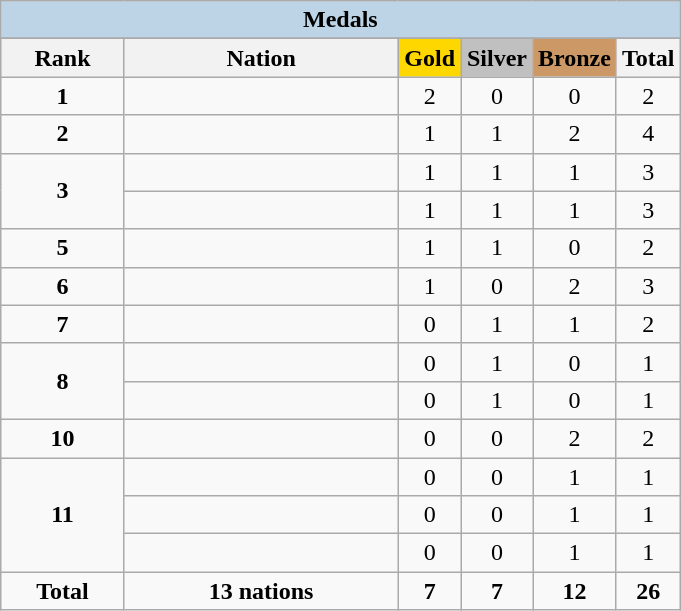<table class=wikitable style=text-align:center>
<tr>
<td colspan=6 style="background:#BCD4E6"><strong>Medals</strong></td>
</tr>
<tr>
</tr>
<tr style="background-color:#EDEDED;">
<th width=75px class="hintergrundfarbe5">Rank</th>
<th width=175px class="hintergrundfarbe6">Nation</th>
<th width=35px style="background:gold">Gold</th>
<th width=35px style="background:silver">Silver</th>
<th width=35px style="background:#CC9966">Bronze</th>
<th width=35px>Total</th>
</tr>
<tr>
<td><strong>1</strong></td>
<td style="text-align:left"></td>
<td>2</td>
<td>0</td>
<td>0</td>
<td>2</td>
</tr>
<tr>
<td><strong>2</strong></td>
<td style="text-align:left"></td>
<td>1</td>
<td>1</td>
<td>2</td>
<td>4</td>
</tr>
<tr>
<td rowspan="2"><strong>3</strong></td>
<td style="text-align:left"></td>
<td>1</td>
<td>1</td>
<td>1</td>
<td>3</td>
</tr>
<tr>
<td style="text-align:left"></td>
<td>1</td>
<td>1</td>
<td>1</td>
<td>3</td>
</tr>
<tr>
<td><strong>5</strong></td>
<td style="text-align:left"></td>
<td>1</td>
<td>1</td>
<td>0</td>
<td>2</td>
</tr>
<tr>
<td><strong>6</strong></td>
<td style="text-align:left"></td>
<td>1</td>
<td>0</td>
<td>2</td>
<td>3</td>
</tr>
<tr>
<td><strong>7</strong></td>
<td style="text-align:left"></td>
<td>0</td>
<td>1</td>
<td>1</td>
<td>2</td>
</tr>
<tr>
<td rowspan="2"><strong>8</strong></td>
<td style="text-align:left"></td>
<td>0</td>
<td>1</td>
<td>0</td>
<td>1</td>
</tr>
<tr>
<td style="text-align:left"></td>
<td>0</td>
<td>1</td>
<td>0</td>
<td>1</td>
</tr>
<tr>
<td><strong>10</strong></td>
<td style="text-align:left"></td>
<td>0</td>
<td>0</td>
<td>2</td>
<td>2</td>
</tr>
<tr>
<td rowspan="3"><strong>11</strong></td>
<td style="text-align:left"></td>
<td>0</td>
<td>0</td>
<td>1</td>
<td>1</td>
</tr>
<tr>
<td style="text-align:left"></td>
<td>0</td>
<td>0</td>
<td>1</td>
<td>1</td>
</tr>
<tr>
<td style="text-align:left"></td>
<td>0</td>
<td>0</td>
<td>1</td>
<td>1</td>
</tr>
<tr>
<td><strong>Total</strong></td>
<td><strong>13 nations</strong></td>
<td><strong>7</strong></td>
<td><strong>7</strong></td>
<td><strong>12</strong></td>
<td><strong>26</strong></td>
</tr>
</table>
